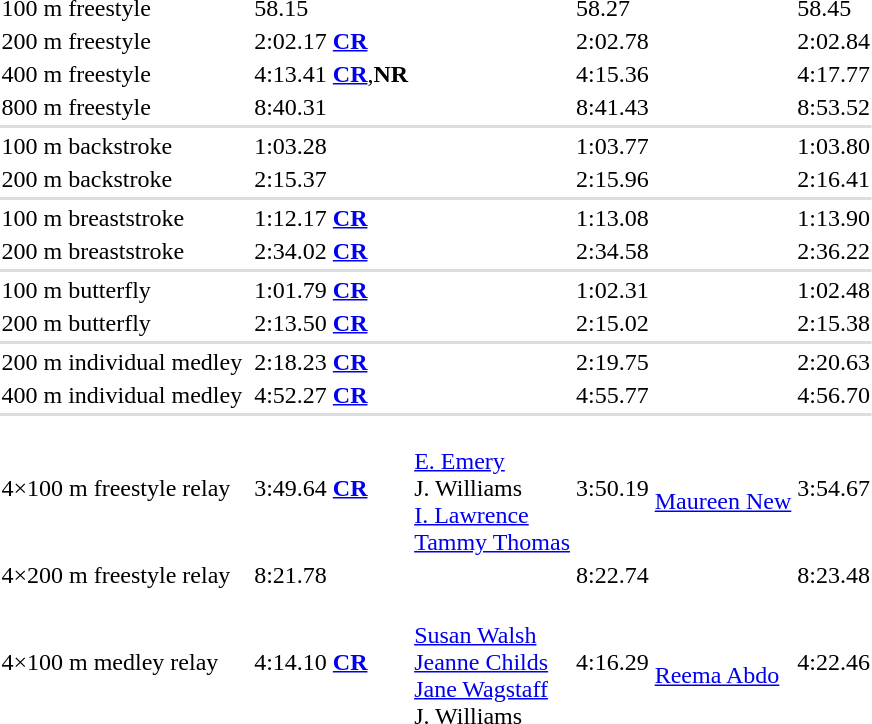<table>
<tr>
<td>100 m freestyle<br></td>
<td></td>
<td>58.15</td>
<td></td>
<td>58.27</td>
<td></td>
<td>58.45</td>
</tr>
<tr>
<td>200 m freestyle<br></td>
<td></td>
<td>2:02.17 <strong><a href='#'>CR</a></strong></td>
<td></td>
<td>2:02.78</td>
<td></td>
<td>2:02.84</td>
</tr>
<tr>
<td>400 m freestyle<br></td>
<td></td>
<td>4:13.41 <strong><a href='#'>CR</a></strong>,<strong>NR</strong></td>
<td></td>
<td>4:15.36</td>
<td></td>
<td>4:17.77</td>
</tr>
<tr>
<td>800 m freestyle<br></td>
<td></td>
<td>8:40.31</td>
<td></td>
<td>8:41.43</td>
<td></td>
<td>8:53.52</td>
</tr>
<tr bgcolor=#DDDDDD>
<td colspan=7></td>
</tr>
<tr>
<td>100 m backstroke<br></td>
<td></td>
<td>1:03.28</td>
<td></td>
<td>1:03.77</td>
<td></td>
<td>1:03.80</td>
</tr>
<tr>
<td>200 m backstroke<br></td>
<td></td>
<td>2:15.37</td>
<td></td>
<td>2:15.96</td>
<td></td>
<td>2:16.41</td>
</tr>
<tr bgcolor=#DDDDDD>
<td colspan=7></td>
</tr>
<tr>
<td>100 m breaststroke<br></td>
<td></td>
<td>1:12.17 <strong><a href='#'>CR</a></strong></td>
<td></td>
<td>1:13.08</td>
<td></td>
<td>1:13.90</td>
</tr>
<tr>
<td>200 m breaststroke<br></td>
<td></td>
<td>2:34.02 <strong><a href='#'>CR</a></strong></td>
<td></td>
<td>2:34.58</td>
<td></td>
<td>2:36.22</td>
</tr>
<tr bgcolor=#DDDDDD>
<td colspan=7></td>
</tr>
<tr>
<td>100 m butterfly<br></td>
<td></td>
<td>1:01.79 <strong><a href='#'>CR</a></strong></td>
<td></td>
<td>1:02.31</td>
<td></td>
<td>1:02.48</td>
</tr>
<tr>
<td>200 m butterfly<br></td>
<td></td>
<td>2:13.50 <strong><a href='#'>CR</a></strong></td>
<td></td>
<td>2:15.02</td>
<td></td>
<td>2:15.38</td>
</tr>
<tr bgcolor=#DDDDDD>
<td colspan=7></td>
</tr>
<tr>
<td>200 m individual medley<br></td>
<td></td>
<td>2:18.23 <strong><a href='#'>CR</a></strong></td>
<td></td>
<td>2:19.75</td>
<td></td>
<td>2:20.63</td>
</tr>
<tr>
<td>400 m individual medley<br></td>
<td></td>
<td>4:52.27 <strong><a href='#'>CR</a></strong></td>
<td></td>
<td>4:55.77</td>
<td></td>
<td>4:56.70</td>
</tr>
<tr bgcolor=#DDDDDD>
<td colspan=7></td>
</tr>
<tr>
<td>4×100 m freestyle relay<br></td>
<td></td>
<td>3:49.64 <strong><a href='#'>CR</a></strong></td>
<td><br><a href='#'>E. Emery</a><br>J. Williams<br><a href='#'>I. Lawrence</a><br><a href='#'>Tammy Thomas</a></td>
<td>3:50.19</td>
<td><br><a href='#'>Maureen New</a></td>
<td>3:54.67</td>
</tr>
<tr>
<td>4×200 m freestyle relay<br></td>
<td></td>
<td>8:21.78</td>
<td></td>
<td>8:22.74</td>
<td></td>
<td>8:23.48</td>
</tr>
<tr>
<td>4×100 m medley relay<br></td>
<td></td>
<td>4:14.10 <strong><a href='#'>CR</a></strong></td>
<td><br><a href='#'>Susan Walsh</a><br><a href='#'>Jeanne Childs</a><br><a href='#'>Jane Wagstaff</a><br>J. Williams</td>
<td>4:16.29</td>
<td><br><a href='#'>Reema Abdo</a></td>
<td>4:22.46</td>
</tr>
</table>
